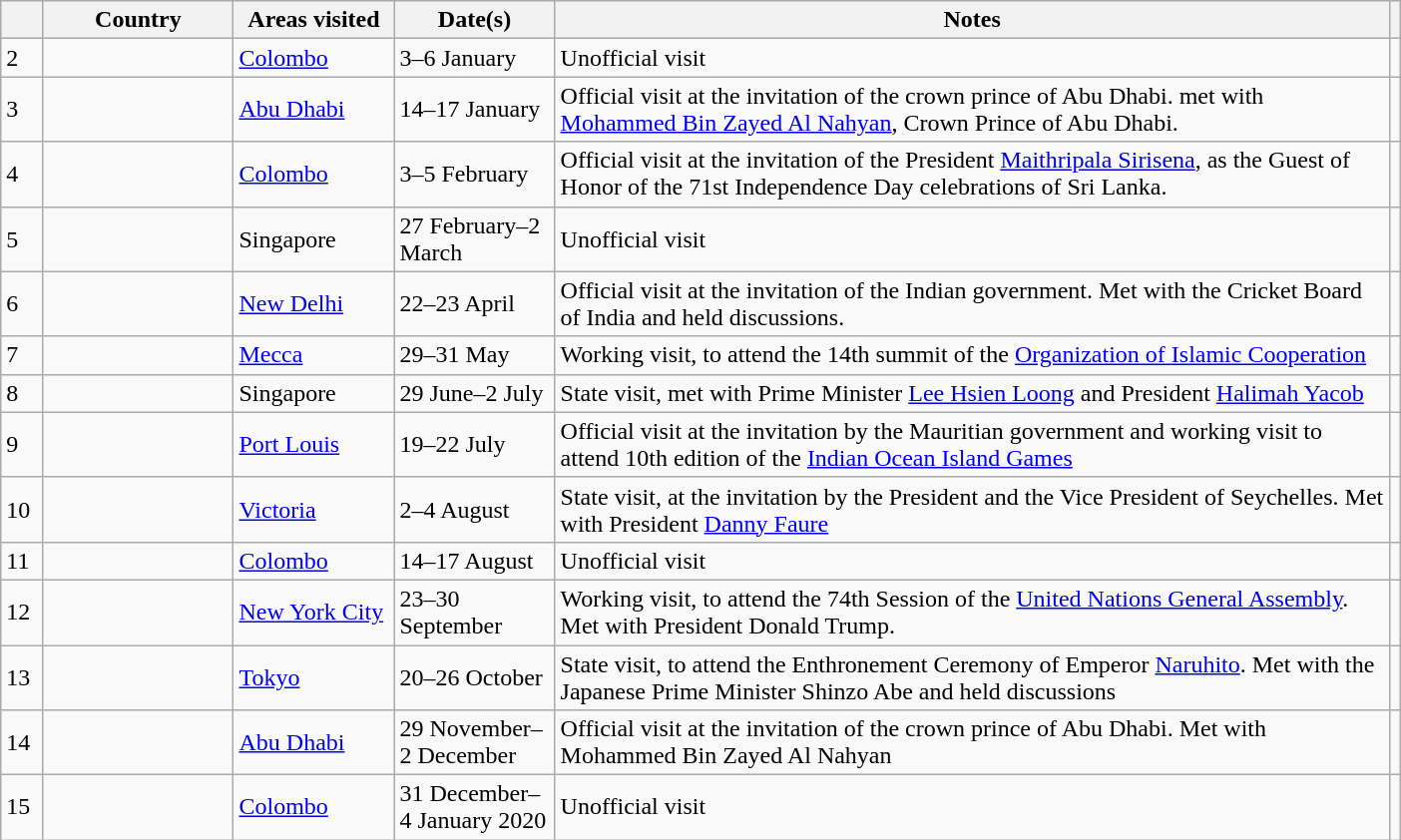<table class="wikitable outercollapse sortable" style="margin: 1em auto 1em auto">
<tr>
<th style="width: 3%;"></th>
<th width=120>Country</th>
<th width=100>Areas visited</th>
<th width=100>Date(s)</th>
<th width=550>Notes</th>
<th></th>
</tr>
<tr>
<td>2</td>
<td></td>
<td><a href='#'>Colombo</a></td>
<td>3–6 January</td>
<td>Unofficial visit</td>
<td></td>
</tr>
<tr>
<td>3</td>
<td></td>
<td><a href='#'>Abu Dhabi</a></td>
<td>14–17 January</td>
<td>Official visit at the invitation of the crown prince of Abu Dhabi. met with  <a href='#'>Mohammed Bin Zayed Al Nahyan</a>, Crown Prince of Abu Dhabi.</td>
<td></td>
</tr>
<tr>
<td>4</td>
<td></td>
<td><a href='#'>Colombo</a></td>
<td>3–5 February</td>
<td>Official visit at the invitation of the President <a href='#'>Maithripala Sirisena</a>, as the Guest of Honor of the 71st Independence Day celebrations of Sri Lanka.</td>
<td></td>
</tr>
<tr>
<td>5</td>
<td></td>
<td>Singapore</td>
<td>27 February–2 March</td>
<td>Unofficial visit</td>
<td></td>
</tr>
<tr>
<td>6</td>
<td></td>
<td><a href='#'>New Delhi</a></td>
<td>22–23 April</td>
<td>Official visit at the invitation of the Indian government. Met with the Cricket Board of India and held discussions.</td>
<td></td>
</tr>
<tr>
<td>7</td>
<td></td>
<td><a href='#'>Mecca</a></td>
<td>29–31 May</td>
<td>Working visit, to attend the 14th summit of the <a href='#'>Organization of Islamic Cooperation</a></td>
<td></td>
</tr>
<tr>
<td>8</td>
<td></td>
<td>Singapore</td>
<td>29 June–2 July</td>
<td>State visit, met with Prime Minister <a href='#'>Lee Hsien Loong</a> and President <a href='#'>Halimah Yacob</a></td>
<td></td>
</tr>
<tr>
<td>9</td>
<td></td>
<td><a href='#'>Port Louis</a></td>
<td>19–22 July</td>
<td>Official visit at the invitation by the Mauritian government and working visit to attend 10th edition of the <a href='#'>Indian Ocean Island Games</a></td>
<td></td>
</tr>
<tr>
<td>10</td>
<td></td>
<td><a href='#'>Victoria</a></td>
<td>2–4 August</td>
<td>State visit, at the invitation by the President and the Vice President of Seychelles. Met with President <a href='#'>Danny Faure</a></td>
<td></td>
</tr>
<tr>
<td>11</td>
<td></td>
<td><a href='#'>Colombo</a></td>
<td>14–17 August</td>
<td>Unofficial visit</td>
<td></td>
</tr>
<tr>
<td>12</td>
<td></td>
<td><a href='#'>New York City</a></td>
<td>23–30 September</td>
<td>Working visit, to attend the 74th Session of the <a href='#'>United Nations General  Assembly</a>. Met with President Donald Trump.</td>
<td></td>
</tr>
<tr>
<td>13</td>
<td></td>
<td><a href='#'>Tokyo</a></td>
<td>20–26 October</td>
<td>State visit, to attend the Enthronement Ceremony of Emperor <a href='#'>Naruhito</a>. Met with the Japanese Prime Minister Shinzo Abe and held discussions</td>
<td></td>
</tr>
<tr>
<td>14</td>
<td></td>
<td><a href='#'>Abu Dhabi</a></td>
<td>29 November–2 December</td>
<td>Official visit at the invitation of the crown prince of Abu Dhabi. Met with Mohammed Bin Zayed Al Nahyan</td>
<td></td>
</tr>
<tr>
<td>15</td>
<td></td>
<td><a href='#'>Colombo</a></td>
<td>31 December–4 January 2020</td>
<td>Unofficial visit</td>
<td></td>
</tr>
</table>
